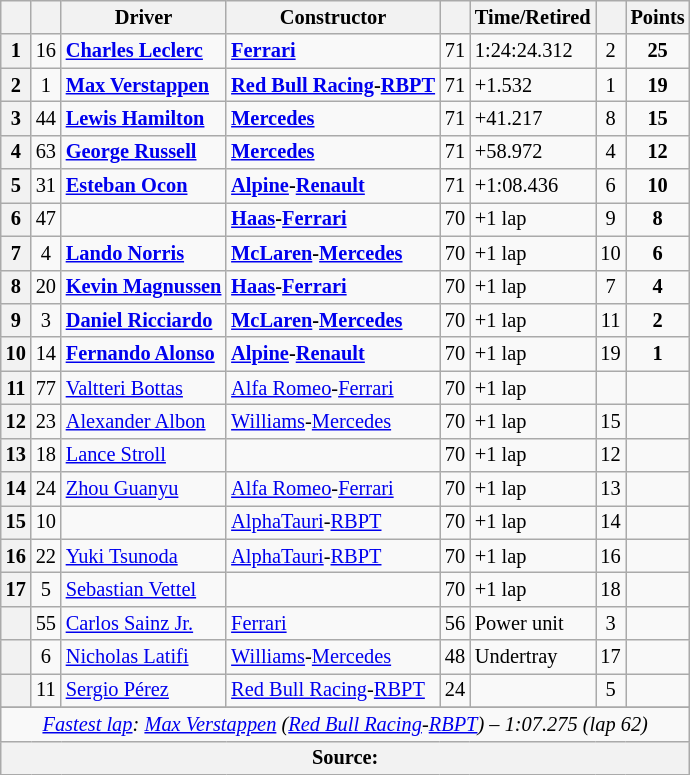<table class="wikitable sortable" style="font-size: 85%;">
<tr>
<th scope="col"></th>
<th scope="col"></th>
<th scope="col">Driver</th>
<th scope="col">Constructor</th>
<th class="unsortable" scope="col"></th>
<th class="unsortable" scope="col">Time/Retired</th>
<th scope="col"></th>
<th scope="col">Points</th>
</tr>
<tr>
<th>1</th>
<td align="center">16</td>
<td data-sort-value="lec"> <strong><a href='#'>Charles Leclerc</a></strong></td>
<td><strong><a href='#'>Ferrari</a></strong></td>
<td>71</td>
<td>1:24:24.312</td>
<td align="center">2</td>
<td align="center"><strong>25</strong></td>
</tr>
<tr>
<th>2</th>
<td align="center">1</td>
<td data-sort-value="ver"> <strong><a href='#'>Max Verstappen</a></strong></td>
<td><strong><a href='#'>Red Bull Racing</a>-<a href='#'>RBPT</a></strong></td>
<td>71</td>
<td>+1.532</td>
<td align="center">1</td>
<td align="center"><strong>19</strong></td>
</tr>
<tr>
<th>3</th>
<td align="center">44</td>
<td data-sort-value="ham"> <strong><a href='#'>Lewis Hamilton</a></strong></td>
<td><strong><a href='#'>Mercedes</a></strong></td>
<td>71</td>
<td>+41.217</td>
<td align="center">8</td>
<td align="center"><strong>15</strong></td>
</tr>
<tr>
<th>4</th>
<td align="center">63</td>
<td data-sort-value="rus"> <strong><a href='#'>George Russell</a></strong></td>
<td><strong><a href='#'>Mercedes</a></strong></td>
<td>71</td>
<td>+58.972</td>
<td align="center">4</td>
<td align="center"><strong>12</strong></td>
</tr>
<tr>
<th>5</th>
<td style="text-align:center">31</td>
<td data-sort-value="oco"> <strong><a href='#'>Esteban Ocon</a></strong></td>
<td><strong><a href='#'>Alpine</a>-<a href='#'>Renault</a></strong></td>
<td>71</td>
<td>+1:08.436</td>
<td align="center">6</td>
<td align="center"><strong>10</strong></td>
</tr>
<tr>
<th>6</th>
<td align="center">47</td>
<td data-sort-value="msc"></td>
<td><strong><a href='#'>Haas</a>-<a href='#'>Ferrari</a></strong></td>
<td>70</td>
<td>+1 lap</td>
<td align="center">9</td>
<td align="center"><strong>8</strong></td>
</tr>
<tr>
<th>7</th>
<td align="center">4</td>
<td data-sort-value="nor"> <strong><a href='#'>Lando Norris</a></strong></td>
<td><strong><a href='#'>McLaren</a>-<a href='#'>Mercedes</a></strong></td>
<td>70</td>
<td>+1 lap</td>
<td align="center">10</td>
<td align="center"><strong>6</strong></td>
</tr>
<tr>
<th>8</th>
<td align="center">20</td>
<td data-sort-value="mag"> <strong><a href='#'>Kevin Magnussen</a></strong></td>
<td><strong><a href='#'>Haas</a>-<a href='#'>Ferrari</a></strong></td>
<td>70</td>
<td>+1 lap</td>
<td align="center">7</td>
<td align="center"><strong>4</strong></td>
</tr>
<tr>
<th>9</th>
<td align="center">3</td>
<td data-sort-value="ric"> <strong><a href='#'>Daniel Ricciardo</a></strong></td>
<td><strong><a href='#'>McLaren</a>-<a href='#'>Mercedes</a></strong></td>
<td>70</td>
<td>+1 lap</td>
<td align="center">11</td>
<td align="center"><strong>2</strong></td>
</tr>
<tr>
<th>10</th>
<td align="center">14</td>
<td data-sort-value="alo"> <strong><a href='#'>Fernando Alonso</a></strong></td>
<td><strong><a href='#'>Alpine</a>-<a href='#'>Renault</a></strong></td>
<td>70</td>
<td>+1 lap</td>
<td align="center">19</td>
<td align="center"><strong>1</strong></td>
</tr>
<tr>
<th>11</th>
<td align="center">77</td>
<td data-sort-value="bot"> <a href='#'>Valtteri Bottas</a></td>
<td><a href='#'>Alfa Romeo</a>-<a href='#'>Ferrari</a></td>
<td>70</td>
<td>+1 lap</td>
<td align="center"></td>
<td></td>
</tr>
<tr>
<th>12</th>
<td align="center">23</td>
<td data-sort-value="alb"> <a href='#'>Alexander Albon</a></td>
<td><a href='#'>Williams</a>-<a href='#'>Mercedes</a></td>
<td>70</td>
<td>+1 lap</td>
<td align="center">15</td>
<td></td>
</tr>
<tr>
<th>13</th>
<td align="center">18</td>
<td data-sort-value="str"> <a href='#'>Lance Stroll</a></td>
<td></td>
<td>70</td>
<td>+1 lap</td>
<td align="center">12</td>
<td></td>
</tr>
<tr>
<th>14</th>
<td align="center">24</td>
<td data-sort-value="zho"> <a href='#'>Zhou Guanyu</a></td>
<td><a href='#'>Alfa Romeo</a>-<a href='#'>Ferrari</a></td>
<td>70</td>
<td>+1 lap</td>
<td align="center">13</td>
<td></td>
</tr>
<tr>
<th>15</th>
<td style="text-align:center">10</td>
<td data-sort-value="gas"></td>
<td><a href='#'>AlphaTauri</a>-<a href='#'>RBPT</a></td>
<td>70</td>
<td>+1 lap</td>
<td align="center">14</td>
<td></td>
</tr>
<tr>
<th>16</th>
<td align="center">22</td>
<td data-sort-value="tsu"> <a href='#'>Yuki Tsunoda</a></td>
<td><a href='#'>AlphaTauri</a>-<a href='#'>RBPT</a></td>
<td>70</td>
<td>+1 lap</td>
<td align="center">16</td>
<td></td>
</tr>
<tr>
<th>17</th>
<td style="text-align:center">5</td>
<td data-sort-value="vet"> <a href='#'>Sebastian Vettel</a></td>
<td></td>
<td>70</td>
<td>+1 lap</td>
<td style="text-align:center">18</td>
<td></td>
</tr>
<tr>
<th></th>
<td align="center">55</td>
<td data-sort-value="sai"> <a href='#'>Carlos Sainz Jr.</a></td>
<td><a href='#'>Ferrari</a></td>
<td>56</td>
<td>Power unit</td>
<td align="center">3</td>
<td></td>
</tr>
<tr>
<th></th>
<td align="center">6</td>
<td data-sort-value="lat"> <a href='#'>Nicholas Latifi</a></td>
<td><a href='#'>Williams</a>-<a href='#'>Mercedes</a></td>
<td>48</td>
<td>Undertray</td>
<td align="center">17</td>
<td></td>
</tr>
<tr>
<th></th>
<td align="center">11</td>
<td data-sort-value="per"> <a href='#'>Sergio Pérez</a></td>
<td><a href='#'>Red Bull Racing</a>-<a href='#'>RBPT</a></td>
<td>24</td>
<td></td>
<td align="center">5</td>
<td></td>
</tr>
<tr>
</tr>
<tr class="sortbottom">
<td colspan="9" align="center"><em><a href='#'>Fastest lap</a>:</em>  <em><a href='#'>Max Verstappen</a> (<a href='#'>Red Bull Racing</a>-<a href='#'>RBPT</a>) – 1:07.275 (lap 62)</em></td>
</tr>
<tr>
<th colspan="8">Source:</th>
</tr>
</table>
